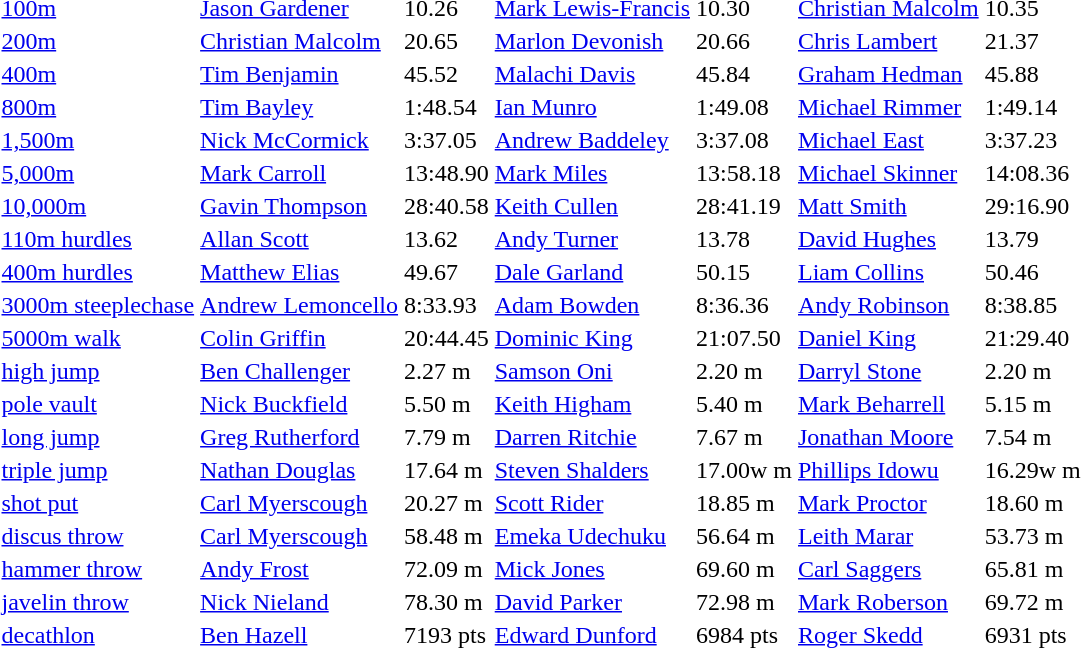<table>
<tr>
<td><a href='#'>100m</a></td>
<td><a href='#'>Jason Gardener</a></td>
<td>10.26</td>
<td><a href='#'>Mark Lewis-Francis</a></td>
<td>10.30</td>
<td> <a href='#'>Christian Malcolm</a></td>
<td>10.35</td>
</tr>
<tr>
<td><a href='#'>200m</a></td>
<td> <a href='#'>Christian Malcolm</a></td>
<td>20.65</td>
<td><a href='#'>Marlon Devonish</a></td>
<td>20.66</td>
<td><a href='#'>Chris Lambert</a></td>
<td>21.37</td>
</tr>
<tr>
<td><a href='#'>400m</a></td>
<td> <a href='#'>Tim Benjamin</a></td>
<td>45.52</td>
<td><a href='#'>Malachi Davis</a></td>
<td>45.84</td>
<td><a href='#'>Graham Hedman</a></td>
<td>45.88</td>
</tr>
<tr>
<td><a href='#'>800m</a></td>
<td><a href='#'>Tim Bayley</a></td>
<td>1:48.54</td>
<td> <a href='#'>Ian Munro</a></td>
<td>1:49.08</td>
<td><a href='#'>Michael Rimmer</a></td>
<td>1:49.14</td>
</tr>
<tr>
<td><a href='#'>1,500m</a></td>
<td><a href='#'>Nick McCormick</a></td>
<td>3:37.05</td>
<td><a href='#'>Andrew Baddeley</a></td>
<td>3:37.08</td>
<td><a href='#'>Michael East</a></td>
<td>3:37.23</td>
</tr>
<tr>
<td><a href='#'>5,000m</a></td>
<td> <a href='#'>Mark Carroll</a></td>
<td>13:48.90</td>
<td><a href='#'>Mark Miles</a></td>
<td>13:58.18</td>
<td><a href='#'>Michael Skinner</a></td>
<td>14:08.36</td>
</tr>
<tr>
<td><a href='#'>10,000m</a></td>
<td><a href='#'>Gavin Thompson</a></td>
<td>28:40.58</td>
<td><a href='#'>Keith Cullen</a></td>
<td>28:41.19</td>
<td><a href='#'>Matt Smith</a></td>
<td>29:16.90</td>
</tr>
<tr>
<td><a href='#'>110m hurdles</a></td>
<td> <a href='#'>Allan Scott</a></td>
<td>13.62</td>
<td><a href='#'>Andy Turner</a></td>
<td>13.78</td>
<td><a href='#'>David Hughes</a></td>
<td>13.79</td>
</tr>
<tr>
<td><a href='#'>400m hurdles</a></td>
<td> <a href='#'>Matthew Elias</a></td>
<td>49.67</td>
<td> <a href='#'>Dale Garland</a></td>
<td>50.15</td>
<td><a href='#'>Liam Collins</a></td>
<td>50.46</td>
</tr>
<tr>
<td><a href='#'>3000m steeplechase</a></td>
<td><a href='#'>Andrew Lemoncello</a></td>
<td>8:33.93</td>
<td><a href='#'>Adam Bowden</a></td>
<td>8:36.36</td>
<td><a href='#'>Andy Robinson</a></td>
<td>8:38.85</td>
</tr>
<tr>
<td><a href='#'>5000m walk</a></td>
<td> <a href='#'>Colin Griffin</a></td>
<td>20:44.45</td>
<td><a href='#'>Dominic King</a></td>
<td>21:07.50</td>
<td><a href='#'>Daniel King</a></td>
<td>21:29.40</td>
</tr>
<tr>
<td><a href='#'>high jump</a></td>
<td><a href='#'>Ben Challenger</a></td>
<td>2.27 m</td>
<td><a href='#'>Samson Oni</a></td>
<td>2.20 m</td>
<td><a href='#'>Darryl Stone</a></td>
<td>2.20 m</td>
</tr>
<tr>
<td><a href='#'>pole vault</a></td>
<td><a href='#'>Nick Buckfield</a></td>
<td>5.50 m</td>
<td><a href='#'>Keith Higham</a></td>
<td>5.40 m</td>
<td><a href='#'>Mark Beharrell</a></td>
<td>5.15 m</td>
</tr>
<tr>
<td><a href='#'>long jump</a></td>
<td><a href='#'>Greg Rutherford</a></td>
<td>7.79 m</td>
<td> <a href='#'>Darren Ritchie</a></td>
<td>7.67 m</td>
<td><a href='#'>Jonathan Moore</a></td>
<td>7.54 m</td>
</tr>
<tr>
<td><a href='#'>triple jump</a></td>
<td><a href='#'>Nathan Douglas</a></td>
<td>17.64 m</td>
<td> <a href='#'>Steven Shalders</a></td>
<td>17.00w m</td>
<td><a href='#'>Phillips Idowu</a></td>
<td>16.29w m</td>
</tr>
<tr>
<td><a href='#'>shot put</a></td>
<td><a href='#'>Carl Myerscough</a></td>
<td>20.27 m</td>
<td><a href='#'>Scott Rider</a></td>
<td>18.85 m</td>
<td><a href='#'>Mark Proctor</a></td>
<td>18.60 m</td>
</tr>
<tr>
<td><a href='#'>discus throw</a></td>
<td><a href='#'>Carl Myerscough</a></td>
<td>58.48 m</td>
<td><a href='#'>Emeka Udechuku</a></td>
<td>56.64 m</td>
<td><a href='#'>Leith Marar</a></td>
<td>53.73 m</td>
</tr>
<tr>
<td><a href='#'>hammer throw</a></td>
<td><a href='#'>Andy Frost</a></td>
<td>72.09 m</td>
<td><a href='#'>Mick Jones</a></td>
<td>69.60 m</td>
<td><a href='#'>Carl Saggers</a></td>
<td>65.81 m</td>
</tr>
<tr>
<td><a href='#'>javelin throw</a></td>
<td><a href='#'>Nick Nieland</a></td>
<td>78.30 m</td>
<td><a href='#'>David Parker</a></td>
<td>72.98 m</td>
<td><a href='#'>Mark Roberson</a></td>
<td>69.72 m</td>
</tr>
<tr>
<td><a href='#'>decathlon</a></td>
<td><a href='#'>Ben Hazell</a></td>
<td>7193 pts</td>
<td><a href='#'>Edward Dunford</a></td>
<td>6984 pts</td>
<td> <a href='#'>Roger Skedd</a></td>
<td>6931 pts</td>
</tr>
<tr>
</tr>
</table>
